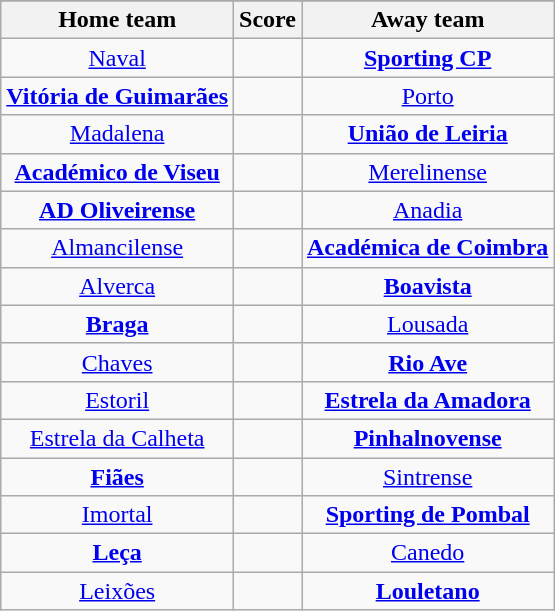<table class="wikitable" style="text-align: center">
<tr>
</tr>
<tr>
<th>Home team</th>
<th>Score</th>
<th>Away team</th>
</tr>
<tr>
<td><a href='#'>Naval</a> </td>
<td></td>
<td><strong><a href='#'>Sporting CP</a></strong> </td>
</tr>
<tr>
<td><strong><a href='#'>Vitória de Guimarães</a></strong> </td>
<td></td>
<td><a href='#'>Porto</a> </td>
</tr>
<tr>
<td><a href='#'>Madalena</a> </td>
<td></td>
<td><strong><a href='#'>União de Leiria</a></strong> </td>
</tr>
<tr>
<td><strong><a href='#'>Académico de Viseu</a></strong> </td>
<td></td>
<td><a href='#'>Merelinense</a> </td>
</tr>
<tr>
<td><strong><a href='#'>AD Oliveirense</a></strong> </td>
<td></td>
<td><a href='#'>Anadia</a> </td>
</tr>
<tr>
<td><a href='#'>Almancilense</a> </td>
<td></td>
<td><strong><a href='#'>Académica de Coimbra</a></strong> </td>
</tr>
<tr>
<td><a href='#'>Alverca</a> </td>
<td></td>
<td><strong><a href='#'>Boavista</a></strong> </td>
</tr>
<tr>
<td><strong><a href='#'>Braga</a></strong> </td>
<td></td>
<td><a href='#'>Lousada</a> </td>
</tr>
<tr>
<td><a href='#'>Chaves</a> </td>
<td></td>
<td><strong><a href='#'>Rio Ave</a></strong> </td>
</tr>
<tr>
<td><a href='#'>Estoril</a> </td>
<td></td>
<td><strong><a href='#'>Estrela da Amadora</a></strong> </td>
</tr>
<tr>
<td><a href='#'>Estrela da Calheta</a> </td>
<td></td>
<td><strong><a href='#'>Pinhalnovense</a></strong> </td>
</tr>
<tr>
<td><strong><a href='#'>Fiães</a></strong> </td>
<td></td>
<td><a href='#'>Sintrense</a> </td>
</tr>
<tr>
<td><a href='#'>Imortal</a> </td>
<td></td>
<td><strong><a href='#'>Sporting de Pombal</a></strong> </td>
</tr>
<tr>
<td><strong><a href='#'>Leça</a></strong> </td>
<td></td>
<td><a href='#'>Canedo</a> </td>
</tr>
<tr>
<td><a href='#'>Leixões</a> </td>
<td></td>
<td><strong><a href='#'>Louletano</a></strong> </td>
</tr>
</table>
